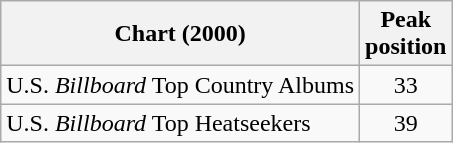<table class="wikitable">
<tr>
<th>Chart (2000)</th>
<th>Peak<br>position</th>
</tr>
<tr>
<td>U.S. <em>Billboard</em> Top Country Albums</td>
<td align="center">33</td>
</tr>
<tr>
<td>U.S. <em>Billboard</em> Top Heatseekers</td>
<td align="center">39</td>
</tr>
</table>
